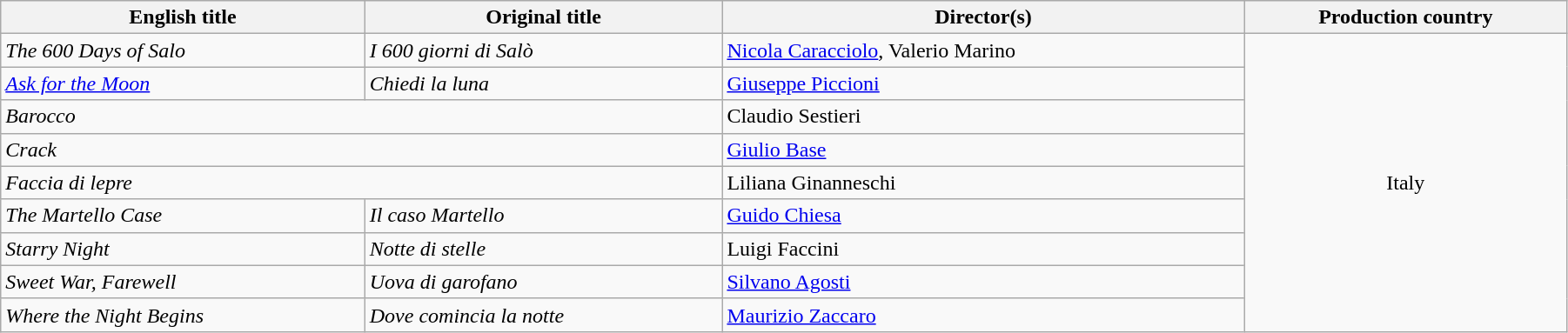<table class="wikitable" width="95%">
<tr>
<th>English title</th>
<th>Original title</th>
<th>Director(s)</th>
<th>Production country</th>
</tr>
<tr>
<td><em>The 600 Days of Salo</em></td>
<td><em>I 600 giorni di Salò</em></td>
<td><a href='#'>Nicola Caracciolo</a>, Valerio Marino</td>
<td rowspan="9" style="text-align: center;">Italy</td>
</tr>
<tr>
<td><em><a href='#'>Ask for the Moon</a></em></td>
<td><em>Chiedi la luna</em></td>
<td><a href='#'>Giuseppe Piccioni</a></td>
</tr>
<tr>
<td colspan=2><em>Barocco</em></td>
<td>Claudio Sestieri</td>
</tr>
<tr>
<td colspan=2><em>Crack</em></td>
<td><a href='#'>Giulio Base</a></td>
</tr>
<tr>
<td colspan=2><em>Faccia di lepre</em></td>
<td>Liliana Ginanneschi</td>
</tr>
<tr>
<td><em>The Martello Case</em></td>
<td><em>Il caso Martello</em></td>
<td><a href='#'>Guido Chiesa</a></td>
</tr>
<tr>
<td><em>    Starry Night</em></td>
<td><em>Notte di stelle</em></td>
<td>Luigi Faccini</td>
</tr>
<tr>
<td><em>Sweet War, Farewell</em></td>
<td><em>Uova di garofano</em></td>
<td><a href='#'>Silvano Agosti</a></td>
</tr>
<tr>
<td><em>Where the Night Begins</em></td>
<td><em>Dove comincia la notte</em></td>
<td><a href='#'>Maurizio Zaccaro</a></td>
</tr>
</table>
